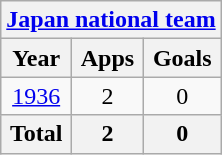<table class="wikitable" style="text-align:center">
<tr>
<th colspan=3><a href='#'>Japan national team</a></th>
</tr>
<tr>
<th>Year</th>
<th>Apps</th>
<th>Goals</th>
</tr>
<tr>
<td><a href='#'>1936</a></td>
<td>2</td>
<td>0</td>
</tr>
<tr>
<th>Total</th>
<th>2</th>
<th>0</th>
</tr>
</table>
